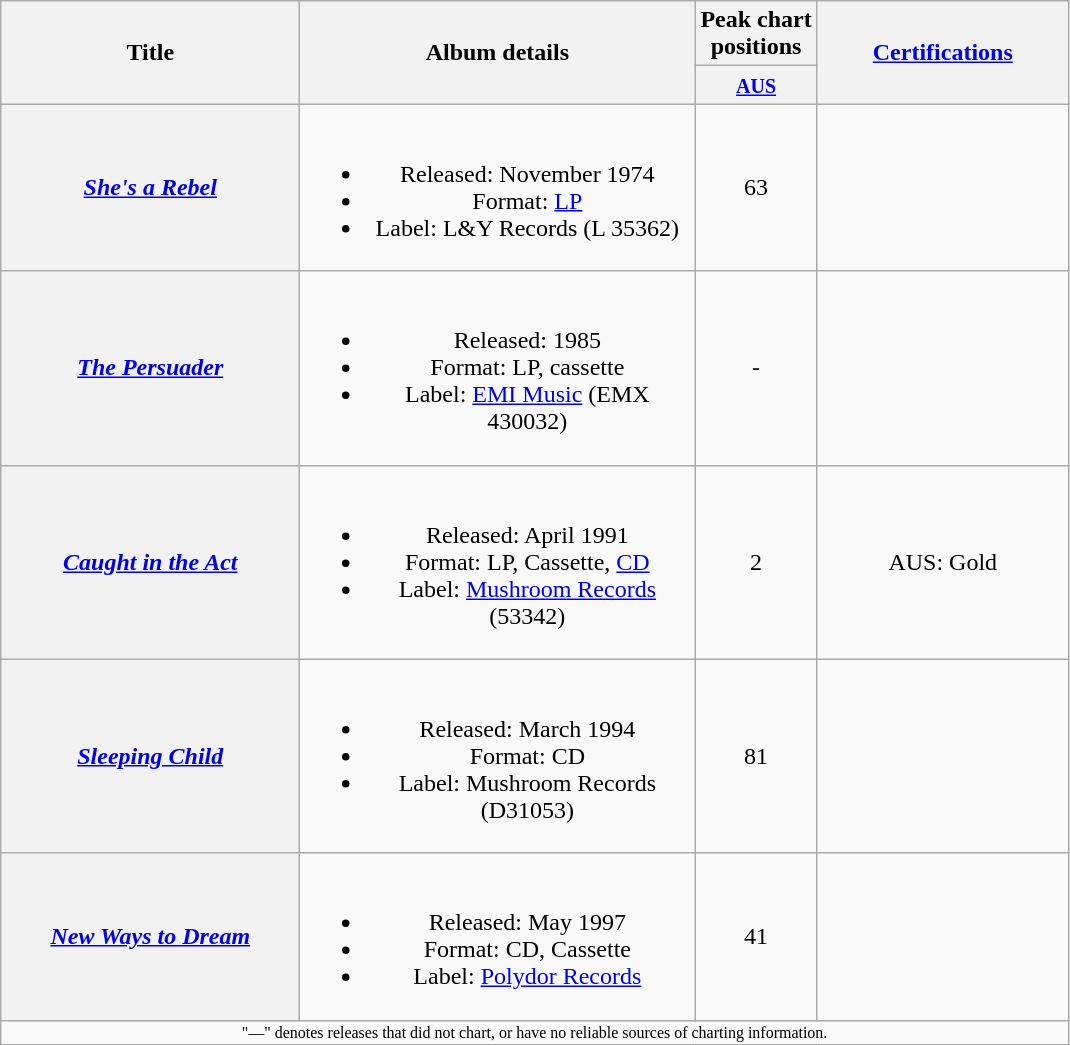<table class="wikitable plainrowheaders" style="text-align:center;" border="1">
<tr>
<th scope="col" rowspan="2" style="width:12em;">Title</th>
<th scope="col" rowspan="2" style="width:16em;">Album details</th>
<th scope="col" colspan="1">Peak chart<br>positions</th>
<th scope="col" rowspan="2" style="width:10em;"><a href='#'>Certifications</a></th>
</tr>
<tr>
<th scope="col" style="text-align:center;"><small><a href='#'>AUS</a><br></small></th>
</tr>
<tr>
<th scope="row"><em><a href='#'>She's a Rebel</a></em></th>
<td><br><ul><li>Released: November 1974</li><li>Format: <a href='#'>LP</a></li><li>Label: L&Y Records (L 35362)</li></ul></td>
<td align="center">63</td>
<td align="center"></td>
</tr>
<tr>
<th scope="row"><em><a href='#'>The Persuader</a></em></th>
<td><br><ul><li>Released: 1985</li><li>Format: LP, cassette</li><li>Label: <a href='#'>EMI Music</a> (EMX 430032)</li></ul></td>
<td align="center">-</td>
<td></td>
</tr>
<tr>
<th scope="row"><em><a href='#'>Caught in the Act</a></em></th>
<td><br><ul><li>Released: April 1991</li><li>Format: LP, Cassette, <a href='#'>CD</a></li><li>Label: <a href='#'>Mushroom Records</a> (53342)</li></ul></td>
<td align="center">2</td>
<td align="center">AUS: Gold</td>
</tr>
<tr>
<th scope="row"><em><a href='#'>Sleeping Child</a></em></th>
<td><br><ul><li>Released: March 1994</li><li>Format: CD</li><li>Label: Mushroom Records (D31053)</li></ul></td>
<td align="center">81</td>
<td align="center"></td>
</tr>
<tr>
<th scope="row"><em><a href='#'>New Ways to Dream</a></em></th>
<td><br><ul><li>Released: May 1997</li><li>Format: CD, Cassette</li><li>Label: <a href='#'>Polydor Records</a></li></ul></td>
<td align="center">41</td>
<td align="center"></td>
</tr>
<tr>
<td align="center" colspan="5" style="font-size: 8pt">"—" denotes releases that did not chart, or have no reliable sources of charting information.</td>
</tr>
</table>
